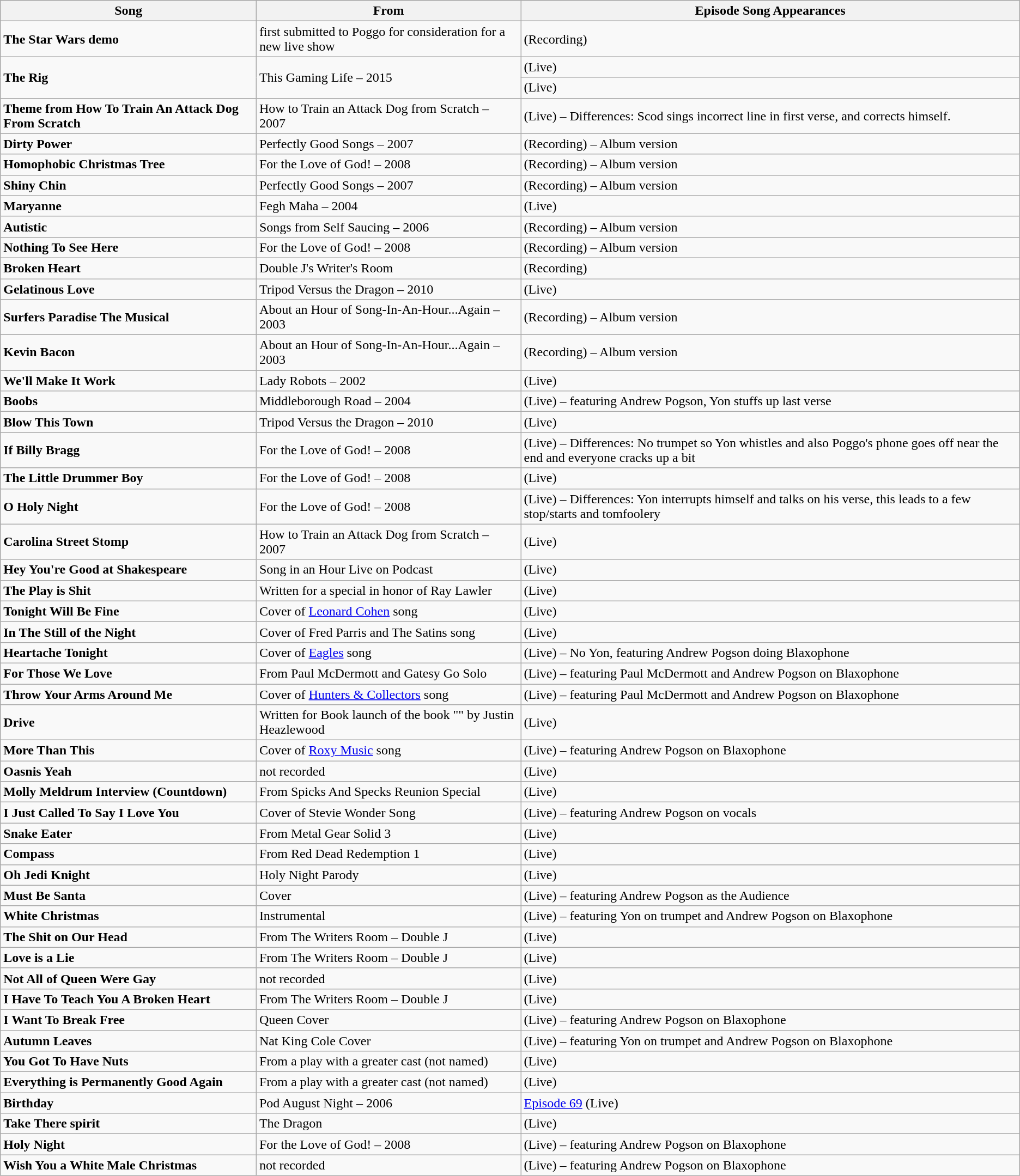<table class="wikitable sortable mw-collapsible">
<tr>
<th>Song</th>
<th>From</th>
<th>Episode Song Appearances</th>
</tr>
<tr>
<td><strong>The Star Wars demo</strong></td>
<td>first submitted to Poggo for consideration for a new live show</td>
<td> (Recording)</td>
</tr>
<tr>
<td rowspan="2"><strong>The Rig</strong></td>
<td rowspan="2">This Gaming Life – 2015</td>
<td> (Live)</td>
</tr>
<tr>
<td> (Live)</td>
</tr>
<tr>
<td><strong>Theme from How To Train An Attack Dog From Scratch</strong></td>
<td>How to Train an Attack Dog from Scratch – 2007</td>
<td> (Live)  – Differences: Scod sings incorrect line in first verse, and corrects himself.</td>
</tr>
<tr>
<td><strong>Dirty Power</strong></td>
<td>Perfectly Good Songs – 2007</td>
<td> (Recording) – Album version</td>
</tr>
<tr>
<td><strong>Homophobic Christmas Tree</strong></td>
<td>For the Love of God! – 2008</td>
<td> (Recording)  – Album version</td>
</tr>
<tr>
<td><strong>Shiny Chin</strong></td>
<td>Perfectly Good Songs – 2007</td>
<td> (Recording) – Album version</td>
</tr>
<tr>
<td><strong>Maryanne</strong></td>
<td>Fegh Maha – 2004</td>
<td> (Live)</td>
</tr>
<tr>
<td><strong>Autistic</strong></td>
<td>Songs from Self Saucing – 2006</td>
<td> (Recording)  – Album version</td>
</tr>
<tr>
<td><strong>Nothing To See Here</strong></td>
<td>For the Love of God! – 2008</td>
<td> (Recording) – Album version</td>
</tr>
<tr>
<td><strong>Broken Heart</strong></td>
<td>Double J's Writer's Room</td>
<td> (Recording)</td>
</tr>
<tr>
<td><strong>Gelatinous Love</strong></td>
<td>Tripod Versus the Dragon – 2010</td>
<td> (Live)</td>
</tr>
<tr>
<td><strong>Surfers Paradise The Musical</strong></td>
<td>About an Hour of Song-In-An-Hour...Again – 2003</td>
<td> (Recording) – Album version</td>
</tr>
<tr>
<td><strong>Kevin Bacon</strong></td>
<td>About an Hour of Song-In-An-Hour...Again – 2003</td>
<td> (Recording) – Album version</td>
</tr>
<tr>
<td><strong>We'll Make It Work</strong></td>
<td>Lady Robots – 2002</td>
<td> (Live)</td>
</tr>
<tr>
<td><strong>Boobs</strong></td>
<td>Middleborough Road – 2004</td>
<td> (Live) – featuring Andrew Pogson, Yon stuffs up last verse</td>
</tr>
<tr>
<td><strong>Blow This Town</strong></td>
<td>Tripod Versus the Dragon – 2010</td>
<td> (Live)</td>
</tr>
<tr>
<td><strong>If Billy Bragg</strong></td>
<td>For the Love of God! – 2008</td>
<td> (Live) – Differences: No trumpet so Yon whistles and also Poggo's phone goes off near the end and everyone cracks up a bit</td>
</tr>
<tr>
<td><strong>The Little Drummer Boy</strong></td>
<td>For the Love of God! – 2008</td>
<td> (Live)</td>
</tr>
<tr>
<td><strong>O Holy Night</strong></td>
<td>For the Love of God! – 2008</td>
<td> (Live) – Differences: Yon interrupts himself and talks on his verse, this leads to a few stop/starts and tomfoolery</td>
</tr>
<tr>
<td><strong>Carolina Street Stomp</strong></td>
<td>How to Train an Attack Dog from Scratch – 2007</td>
<td> (Live)</td>
</tr>
<tr>
<td><strong>Hey You're Good at Shakespeare</strong></td>
<td>Song in an Hour Live on Podcast</td>
<td> (Live)</td>
</tr>
<tr>
<td><strong>The Play is Shit</strong></td>
<td>Written for a special in honor of Ray Lawler</td>
<td> (Live)</td>
</tr>
<tr>
<td><strong>Tonight Will Be Fine</strong></td>
<td>Cover of <a href='#'>Leonard Cohen</a> song</td>
<td> (Live)</td>
</tr>
<tr>
<td><strong>In The Still of the Night</strong></td>
<td>Cover of Fred Parris and The Satins song</td>
<td> (Live)</td>
</tr>
<tr>
<td><strong>Heartache Tonight</strong></td>
<td>Cover of <a href='#'>Eagles</a> song</td>
<td> (Live) – No Yon, featuring Andrew Pogson doing Blaxophone</td>
</tr>
<tr>
<td><strong>For Those We Love</strong></td>
<td>From Paul McDermott and Gatesy Go Solo</td>
<td> (Live) – featuring Paul McDermott and Andrew Pogson on Blaxophone</td>
</tr>
<tr>
<td><strong>Throw Your Arms Around Me</strong></td>
<td>Cover of <a href='#'>Hunters & Collectors</a> song</td>
<td> (Live) – featuring Paul McDermott and Andrew Pogson on Blaxophone</td>
</tr>
<tr>
<td><strong>Drive</strong></td>
<td>Written for Book launch of the book "" by Justin Heazlewood</td>
<td> (Live)</td>
</tr>
<tr>
<td><strong>More Than This</strong></td>
<td>Cover of <a href='#'>Roxy Music</a> song</td>
<td> (Live) – featuring Andrew Pogson on Blaxophone</td>
</tr>
<tr>
<td><strong>Oasnis Yeah</strong></td>
<td>not recorded</td>
<td> (Live)</td>
</tr>
<tr>
<td><strong>Molly Meldrum Interview (Countdown)</strong></td>
<td>From Spicks And Specks Reunion Special</td>
<td> (Live)</td>
</tr>
<tr>
<td><strong>I Just Called To Say I Love You</strong></td>
<td>Cover of Stevie Wonder Song</td>
<td> (Live) – featuring Andrew Pogson on vocals</td>
</tr>
<tr>
<td><strong>Snake Eater</strong></td>
<td>From Metal Gear Solid 3</td>
<td> (Live)</td>
</tr>
<tr>
<td><strong>Compass</strong></td>
<td>From Red Dead Redemption 1</td>
<td> (Live)</td>
</tr>
<tr>
<td><strong>Oh Jedi Knight</strong></td>
<td>Holy Night Parody</td>
<td> (Live)</td>
</tr>
<tr>
<td><strong>Must Be Santa</strong></td>
<td>Cover</td>
<td> (Live) – featuring Andrew Pogson as the Audience</td>
</tr>
<tr>
<td><strong>White Christmas</strong></td>
<td>Instrumental</td>
<td> (Live) – featuring Yon on trumpet and Andrew Pogson on Blaxophone</td>
</tr>
<tr>
<td><strong>The Shit on Our Head</strong></td>
<td>From The Writers Room – Double J</td>
<td> (Live)</td>
</tr>
<tr>
<td><strong>Love is a Lie</strong></td>
<td>From The Writers Room – Double J</td>
<td> (Live)</td>
</tr>
<tr>
<td><strong>Not All of Queen Were Gay</strong></td>
<td>not recorded</td>
<td> (Live)</td>
</tr>
<tr>
<td><strong>I Have To Teach You A Broken Heart</strong></td>
<td>From The Writers Room – Double J</td>
<td> (Live)</td>
</tr>
<tr>
<td><strong>I Want To Break Free</strong></td>
<td>Queen Cover</td>
<td> (Live) – featuring Andrew Pogson on Blaxophone</td>
</tr>
<tr>
<td><strong>Autumn Leaves</strong></td>
<td>Nat King Cole Cover</td>
<td> (Live) – featuring Yon on trumpet and Andrew Pogson on Blaxophone</td>
</tr>
<tr>
<td><strong>You Got To Have Nuts</strong></td>
<td>From a play with a greater cast (not named)</td>
<td> (Live)</td>
</tr>
<tr>
<td><strong>Everything is Permanently Good Again</strong></td>
<td>From a play with a greater cast (not named)</td>
<td> (Live)</td>
</tr>
<tr>
<td><strong>Birthday</strong></td>
<td>Pod August Night – 2006</td>
<td><a href='#'>Episode 69</a> (Live)</td>
</tr>
<tr>
<td><strong>Take There spirit</strong></td>
<td>The Dragon</td>
<td> (Live)</td>
</tr>
<tr>
<td><strong>Holy Night</strong></td>
<td>For the Love of God! – 2008</td>
<td> (Live) – featuring Andrew Pogson on Blaxophone</td>
</tr>
<tr>
<td><strong>Wish You a White Male Christmas</strong></td>
<td>not recorded</td>
<td> (Live) – featuring Andrew Pogson on Blaxophone</td>
</tr>
</table>
